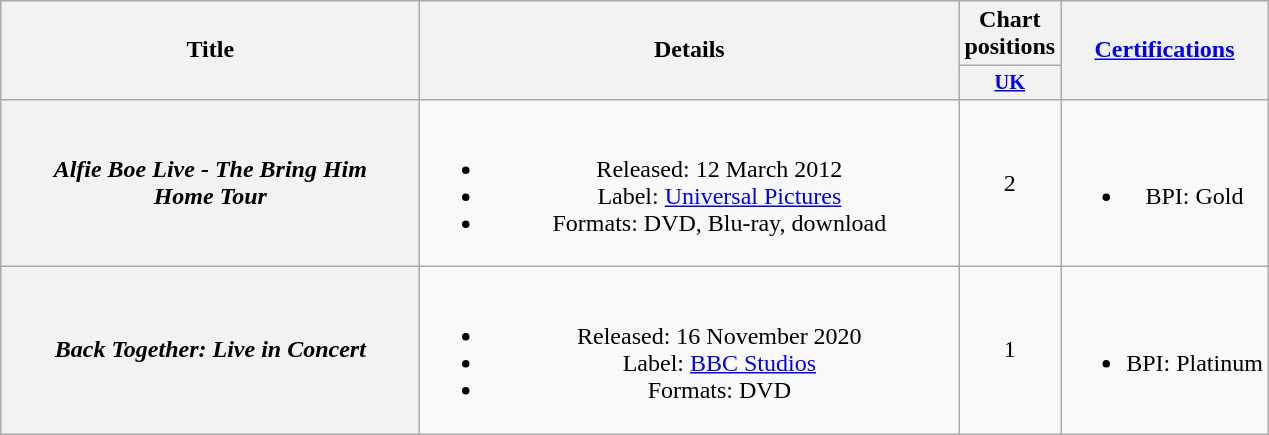<table class="wikitable plainrowheaders" style="text-align:center;">
<tr>
<th scope="col" rowspan="2" style="width:17em;">Title</th>
<th scope="col" rowspan="2" style="width:22em;">Details</th>
<th scope="col">Chart positions</th>
<th scope="col" rowspan="2"><a href='#'>Certifications</a></th>
</tr>
<tr>
<th scope="col" style="width:3em;font-size:85%;"><a href='#'>UK</a><br></th>
</tr>
<tr>
<th scope="row"><em>Alfie Boe Live - The Bring Him<br>Home Tour</em></th>
<td><br><ul><li>Released: 12 March 2012</li><li>Label: <a href='#'>Universal Pictures</a></li><li>Formats: DVD, Blu-ray, download</li></ul></td>
<td>2</td>
<td><br><ul><li>BPI: Gold</li></ul></td>
</tr>
<tr>
<th scope="row"><em>Back Together: Live in Concert</em><br></th>
<td><br><ul><li>Released: 16 November 2020</li><li>Label: <a href='#'>BBC Studios</a></li><li>Formats: DVD</li></ul></td>
<td>1</td>
<td><br><ul><li>BPI: Platinum</li></ul></td>
</tr>
</table>
